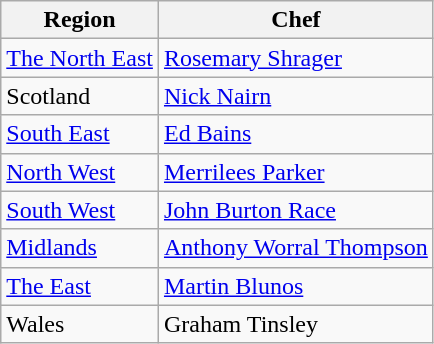<table class="wikitable" border="1">
<tr>
<th>Region</th>
<th>Chef</th>
</tr>
<tr>
<td><a href='#'>The North East</a></td>
<td><a href='#'>Rosemary Shrager</a></td>
</tr>
<tr>
<td>Scotland</td>
<td><a href='#'>Nick Nairn</a></td>
</tr>
<tr>
<td><a href='#'>South East</a></td>
<td><a href='#'>Ed Bains</a></td>
</tr>
<tr>
<td><a href='#'>North West</a></td>
<td><a href='#'>Merrilees Parker</a></td>
</tr>
<tr>
<td><a href='#'>South West</a></td>
<td><a href='#'>John Burton Race</a></td>
</tr>
<tr>
<td><a href='#'>Midlands</a></td>
<td><a href='#'>Anthony Worral Thompson</a></td>
</tr>
<tr>
<td><a href='#'>The East</a></td>
<td><a href='#'>Martin Blunos</a></td>
</tr>
<tr>
<td>Wales</td>
<td>Graham Tinsley</td>
</tr>
</table>
